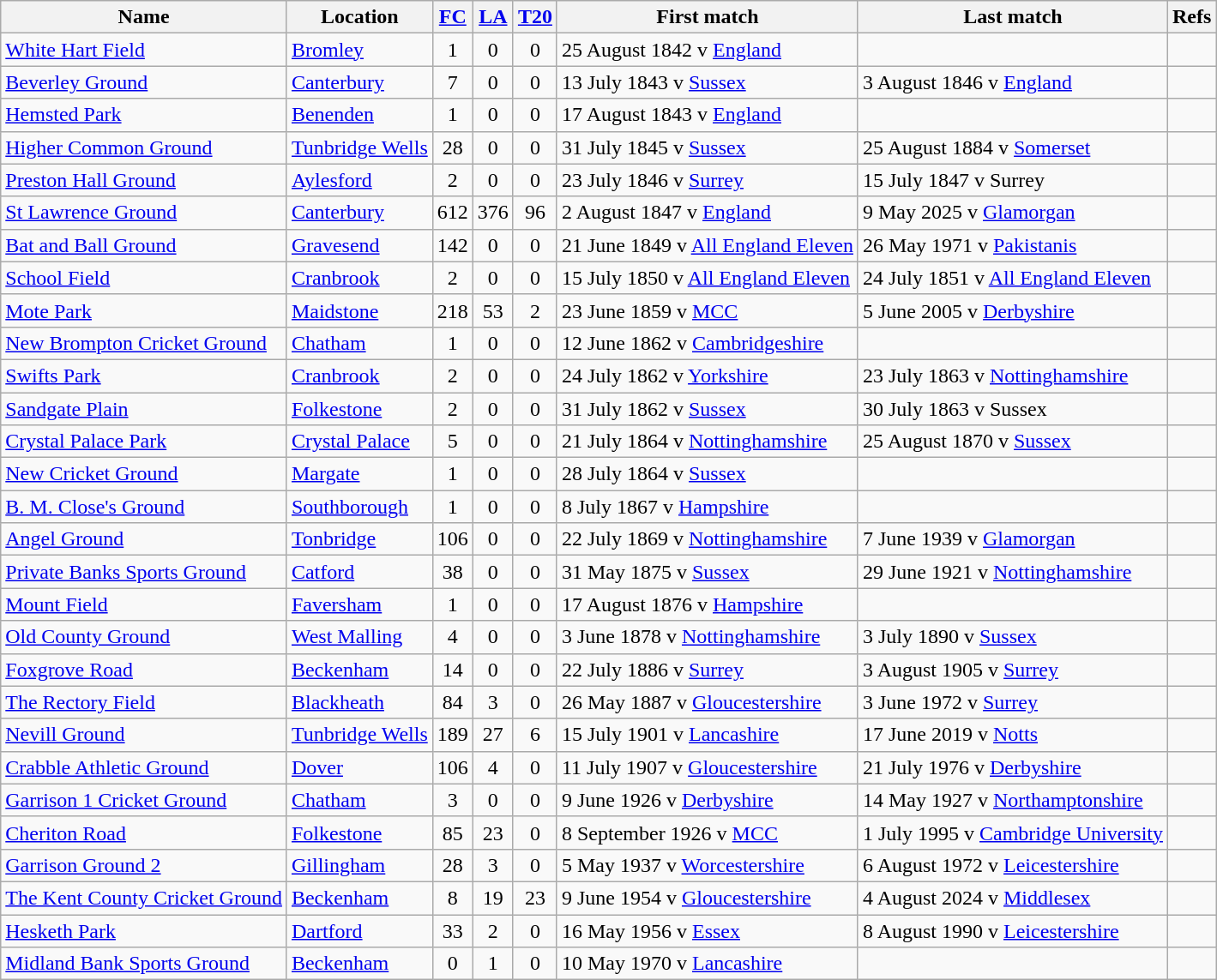<table class="wikitable sortable">
<tr>
<th>Name</th>
<th>Location</th>
<th><a href='#'>FC</a></th>
<th><a href='#'>LA</a></th>
<th><a href='#'>T20</a></th>
<th class="unsortable">First match</th>
<th class="unsortable">Last match</th>
<th class="unsortable">Refs</th>
</tr>
<tr>
<td><a href='#'>White Hart Field</a></td>
<td><a href='#'>Bromley</a></td>
<td align="center">1</td>
<td align="center">0</td>
<td align="center">0</td>
<td>25 August 1842 v <a href='#'>England</a></td>
<td> </td>
<td></td>
</tr>
<tr>
<td><a href='#'>Beverley Ground</a></td>
<td><a href='#'>Canterbury</a></td>
<td align="center">7</td>
<td align="center">0</td>
<td align="center">0</td>
<td>13 July 1843 v <a href='#'>Sussex</a></td>
<td>3 August 1846 v <a href='#'>England</a></td>
<td></td>
</tr>
<tr>
<td><a href='#'>Hemsted Park</a></td>
<td><a href='#'>Benenden</a></td>
<td align="center">1</td>
<td align="center">0</td>
<td align="center">0</td>
<td>17 August 1843 v <a href='#'>England</a></td>
<td> </td>
<td></td>
</tr>
<tr>
<td><a href='#'>Higher Common Ground</a><br></td>
<td><a href='#'>Tunbridge Wells</a></td>
<td align="center">28</td>
<td align="center">0</td>
<td align="center">0</td>
<td>31 July 1845 v <a href='#'>Sussex</a></td>
<td>25 August 1884 v <a href='#'>Somerset</a></td>
<td></td>
</tr>
<tr>
<td><a href='#'>Preston Hall Ground</a></td>
<td><a href='#'>Aylesford</a></td>
<td align="center">2</td>
<td align="center">0</td>
<td align="center">0</td>
<td>23 July 1846 v <a href='#'>Surrey</a></td>
<td>15 July 1847 v Surrey</td>
<td></td>
</tr>
<tr>
<td><a href='#'>St Lawrence Ground</a><br></td>
<td><a href='#'>Canterbury</a></td>
<td align="center">612</td>
<td align="center">376</td>
<td align="center">96</td>
<td>2 August 1847 v <a href='#'>England</a></td>
<td>9 May 2025 v <a href='#'>Glamorgan</a></td>
<td></td>
</tr>
<tr>
<td><a href='#'>Bat and Ball Ground</a><br></td>
<td><a href='#'>Gravesend</a></td>
<td align="center">142</td>
<td align="center">0</td>
<td align="center">0</td>
<td>21 June 1849 v <a href='#'>All England Eleven</a></td>
<td>26 May 1971 v <a href='#'>Pakistanis</a></td>
<td></td>
</tr>
<tr>
<td><a href='#'>School Field</a><br></td>
<td><a href='#'>Cranbrook</a></td>
<td align="center">2</td>
<td align="center">0</td>
<td align="center">0</td>
<td>15 July 1850 v <a href='#'>All England Eleven</a></td>
<td>24 July 1851 v <a href='#'>All England Eleven</a></td>
<td></td>
</tr>
<tr>
<td><a href='#'>Mote Park</a><br></td>
<td><a href='#'>Maidstone</a></td>
<td align="center">218</td>
<td align="center">53</td>
<td align="center">2</td>
<td>23 June 1859 v <a href='#'>MCC</a></td>
<td>5 June 2005 v <a href='#'>Derbyshire</a></td>
<td></td>
</tr>
<tr>
<td><a href='#'>New Brompton Cricket Ground</a></td>
<td><a href='#'>Chatham</a></td>
<td align="center">1</td>
<td align="center">0</td>
<td align="center">0</td>
<td>12 June 1862 v <a href='#'>Cambridgeshire</a></td>
<td> </td>
<td></td>
</tr>
<tr>
<td><a href='#'>Swifts Park</a></td>
<td><a href='#'>Cranbrook</a></td>
<td align="center">2</td>
<td align="center">0</td>
<td align="center">0</td>
<td>24 July 1862 v <a href='#'>Yorkshire</a></td>
<td>23 July 1863 v <a href='#'>Nottinghamshire</a></td>
<td></td>
</tr>
<tr>
<td><a href='#'>Sandgate Plain</a></td>
<td><a href='#'>Folkestone</a></td>
<td align="center">2</td>
<td align="center">0</td>
<td align="center">0</td>
<td>31 July 1862 v <a href='#'>Sussex</a></td>
<td>30 July 1863 v Sussex</td>
<td></td>
</tr>
<tr>
<td><a href='#'>Crystal Palace Park</a><br></td>
<td><a href='#'>Crystal Palace</a></td>
<td align="center">5</td>
<td align="center">0</td>
<td align="center">0</td>
<td>21 July 1864 v <a href='#'>Nottinghamshire</a></td>
<td>25 August 1870 v <a href='#'>Sussex</a></td>
<td></td>
</tr>
<tr>
<td><a href='#'>New Cricket Ground</a></td>
<td><a href='#'>Margate</a></td>
<td align="center">1</td>
<td align="center">0</td>
<td align="center">0</td>
<td>28 July 1864 v <a href='#'>Sussex</a></td>
<td> </td>
<td></td>
</tr>
<tr>
<td><a href='#'>B. M. Close's Ground</a></td>
<td><a href='#'>Southborough</a></td>
<td align="center">1</td>
<td align="center">0</td>
<td align="center">0</td>
<td>8 July 1867 v <a href='#'>Hampshire</a></td>
<td> </td>
<td></td>
</tr>
<tr>
<td><a href='#'>Angel Ground</a></td>
<td><a href='#'>Tonbridge</a></td>
<td align="center">106</td>
<td align="center">0</td>
<td align="center">0</td>
<td>22 July 1869 v <a href='#'>Nottinghamshire</a></td>
<td>7 June 1939 v <a href='#'>Glamorgan</a></td>
<td></td>
</tr>
<tr>
<td><a href='#'>Private Banks Sports Ground</a><br></td>
<td><a href='#'>Catford</a></td>
<td align="center">38</td>
<td align="center">0</td>
<td align="center">0</td>
<td>31 May 1875 v <a href='#'>Sussex</a></td>
<td>29 June 1921 v <a href='#'>Nottinghamshire</a></td>
<td></td>
</tr>
<tr>
<td><a href='#'>Mount Field</a></td>
<td><a href='#'>Faversham</a></td>
<td align="center">1</td>
<td align="center">0</td>
<td align="center">0</td>
<td>17 August 1876 v <a href='#'>Hampshire</a></td>
<td> </td>
<td></td>
</tr>
<tr>
<td><a href='#'>Old County Ground</a><br></td>
<td><a href='#'>West Malling</a></td>
<td align="center">4</td>
<td align="center">0</td>
<td align="center">0</td>
<td>3 June 1878 v <a href='#'>Nottinghamshire</a></td>
<td>3 July 1890 v <a href='#'>Sussex</a></td>
<td></td>
</tr>
<tr>
<td><a href='#'>Foxgrove Road</a><br></td>
<td><a href='#'>Beckenham</a></td>
<td align="center">14</td>
<td align="center">0</td>
<td align="center">0</td>
<td>22 July 1886 v <a href='#'>Surrey</a></td>
<td>3 August 1905 v <a href='#'>Surrey</a></td>
<td></td>
</tr>
<tr>
<td><a href='#'>The Rectory Field</a><br></td>
<td><a href='#'>Blackheath</a></td>
<td align="center">84</td>
<td align="center">3</td>
<td align="center">0</td>
<td>26 May 1887 v <a href='#'>Gloucestershire</a></td>
<td>3 June 1972 v <a href='#'>Surrey</a></td>
<td></td>
</tr>
<tr>
<td><a href='#'>Nevill Ground</a><br></td>
<td><a href='#'>Tunbridge Wells</a></td>
<td align="center">189</td>
<td align="center">27</td>
<td align="center">6</td>
<td>15 July 1901 v <a href='#'>Lancashire</a></td>
<td>17 June 2019 v <a href='#'>Notts</a></td>
<td></td>
</tr>
<tr>
<td><a href='#'>Crabble Athletic Ground</a><br></td>
<td><a href='#'>Dover</a></td>
<td align="center">106</td>
<td align="center">4</td>
<td align="center">0</td>
<td>11 July 1907 v <a href='#'>Gloucestershire</a></td>
<td>21 July 1976 v <a href='#'>Derbyshire</a></td>
<td></td>
</tr>
<tr>
<td><a href='#'>Garrison 1 Cricket Ground</a>  <br></td>
<td><a href='#'>Chatham</a></td>
<td align="center">3</td>
<td align="center">0</td>
<td align="center">0</td>
<td>9 June 1926 v <a href='#'>Derbyshire</a></td>
<td>14 May 1927 v <a href='#'>Northamptonshire</a></td>
<td></td>
</tr>
<tr>
<td><a href='#'>Cheriton Road</a><br></td>
<td><a href='#'>Folkestone</a></td>
<td align="center">85</td>
<td align="center">23</td>
<td align="center">0</td>
<td>8 September 1926 v <a href='#'>MCC</a></td>
<td>1 July 1995 v <a href='#'>Cambridge University</a></td>
<td></td>
</tr>
<tr>
<td><a href='#'>Garrison Ground 2</a><br></td>
<td><a href='#'>Gillingham</a></td>
<td align="center">28</td>
<td align="center">3</td>
<td align="center">0</td>
<td>5 May 1937 v <a href='#'>Worcestershire</a></td>
<td>6 August 1972 v <a href='#'>Leicestershire</a></td>
<td></td>
</tr>
<tr>
<td><a href='#'>The Kent County Cricket Ground</a><br></td>
<td><a href='#'>Beckenham</a></td>
<td align="center">8</td>
<td align="center">19</td>
<td align="center">23</td>
<td>9 June 1954 v <a href='#'>Gloucestershire</a></td>
<td>4 August 2024 v <a href='#'>Middlesex</a></td>
<td></td>
</tr>
<tr>
<td><a href='#'>Hesketh Park</a></td>
<td><a href='#'>Dartford</a></td>
<td align="center">33</td>
<td align="center">2</td>
<td align="center">0</td>
<td>16 May 1956 v <a href='#'>Essex</a></td>
<td>8 August 1990 v <a href='#'>Leicestershire</a></td>
<td></td>
</tr>
<tr>
<td><a href='#'>Midland Bank Sports Ground</a><br></td>
<td><a href='#'>Beckenham</a></td>
<td align="center">0</td>
<td align="center">1</td>
<td align="center">0</td>
<td>10 May 1970 v <a href='#'>Lancashire</a></td>
<td> </td>
<td></td>
</tr>
</table>
